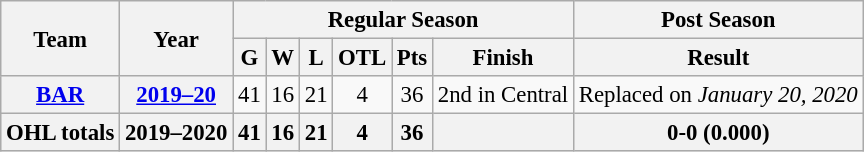<table class="wikitable" style="font-size: 95%; text-align:center;">
<tr>
<th rowspan="2">Team</th>
<th rowspan="2">Year</th>
<th colspan="6">Regular Season</th>
<th colspan="1">Post Season</th>
</tr>
<tr>
<th>G</th>
<th>W</th>
<th>L</th>
<th>OTL</th>
<th>Pts</th>
<th>Finish</th>
<th>Result</th>
</tr>
<tr>
<th><a href='#'>BAR</a></th>
<th><a href='#'>2019–20</a></th>
<td>41</td>
<td>16</td>
<td>21</td>
<td>4</td>
<td>36</td>
<td>2nd in Central</td>
<td>Replaced on <em>January 20, 2020</em></td>
</tr>
<tr align="centre" bgcolor="#dddddd">
<th>OHL totals</th>
<th>2019–2020</th>
<th>41</th>
<th>16</th>
<th>21</th>
<th>4</th>
<th>36</th>
<th></th>
<th>0-0 (0.000)</th>
</tr>
</table>
